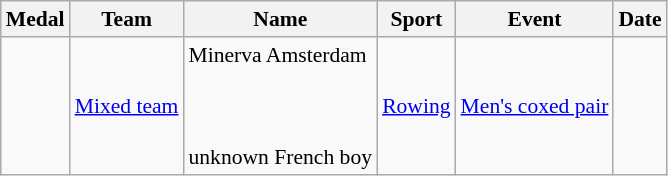<table class="wikitable sortable" style="font-size:90%">
<tr>
<th>Medal</th>
<th>Team</th>
<th>Name</th>
<th>Sport</th>
<th>Event</th>
<th>Date</th>
</tr>
<tr>
<td></td>
<td><a href='#'>Mixed team</a></td>
<td>Minerva Amsterdam<br><br><br><br>unknown French boy</td>
<td><a href='#'>Rowing</a></td>
<td><a href='#'>Men's coxed pair</a></td>
<td></td>
</tr>
</table>
